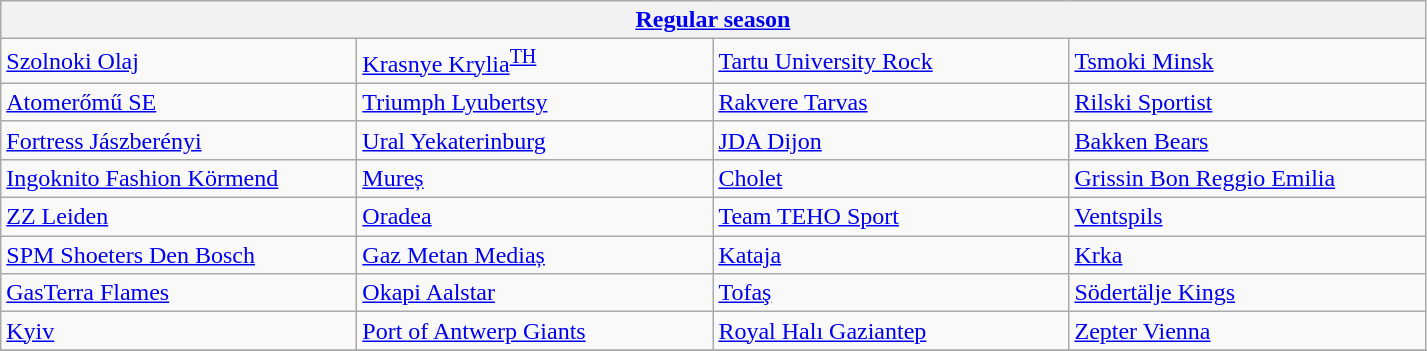<table class="wikitable" style="white-space: nowrap;">
<tr>
<th colspan=4><a href='#'>Regular season</a></th>
</tr>
<tr>
<td width=230> <a href='#'>Szolnoki Olaj</a> </td>
<td width=230> <a href='#'>Krasnye Krylia</a><sup><a href='#'>TH</a></sup> </td>
<td width=230> <a href='#'>Tartu University Rock</a> </td>
<td width=230> <a href='#'>Tsmoki Minsk</a> </td>
</tr>
<tr>
<td width=230> <a href='#'>Atomerőmű SE</a> </td>
<td width=230> <a href='#'>Triumph Lyubertsy</a> </td>
<td width=230> <a href='#'>Rakvere Tarvas</a> </td>
<td width=230> <a href='#'>Rilski Sportist</a> </td>
</tr>
<tr>
<td width=230> <a href='#'>Fortress Jászberényi</a> </td>
<td width=230> <a href='#'>Ural Yekaterinburg</a> </td>
<td width=230> <a href='#'>JDA Dijon</a> </td>
<td width=230> <a href='#'>Bakken Bears</a> </td>
</tr>
<tr>
<td width=230> <a href='#'>Ingoknito Fashion Körmend</a> </td>
<td width=230> <a href='#'>Mureș</a> </td>
<td width=230> <a href='#'>Cholet</a> </td>
<td width=230> <a href='#'>Grissin Bon Reggio Emilia</a> </td>
</tr>
<tr>
<td width=230> <a href='#'>ZZ Leiden</a> </td>
<td width=230> <a href='#'>Oradea</a> </td>
<td width=230> <a href='#'>Team TEHO Sport</a> </td>
<td width=230> <a href='#'>Ventspils</a> </td>
</tr>
<tr>
<td width=230> <a href='#'>SPM Shoeters Den Bosch</a> </td>
<td width=230> <a href='#'>Gaz Metan Mediaș</a> </td>
<td width=230> <a href='#'>Kataja</a> </td>
<td width=230> <a href='#'>Krka</a> </td>
</tr>
<tr>
<td width=230> <a href='#'>GasTerra Flames</a> </td>
<td width=230> <a href='#'>Okapi Aalstar</a> </td>
<td width=230> <a href='#'>Tofaş</a> </td>
<td width=230> <a href='#'>Södertälje Kings</a> </td>
</tr>
<tr>
<td width=230> <a href='#'>Kyiv</a> </td>
<td width=230> <a href='#'>Port of Antwerp Giants</a> </td>
<td width=230> <a href='#'>Royal Halı Gaziantep</a> </td>
<td width=230> <a href='#'>Zepter Vienna</a> </td>
</tr>
<tr>
</tr>
<tr>
</tr>
</table>
